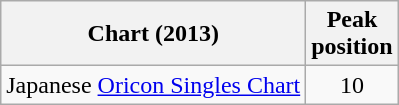<table class="wikitable">
<tr>
<th>Chart (2013)</th>
<th>Peak<br>position</th>
</tr>
<tr>
<td>Japanese <a href='#'>Oricon Singles Chart</a></td>
<td align="center">10</td>
</tr>
</table>
